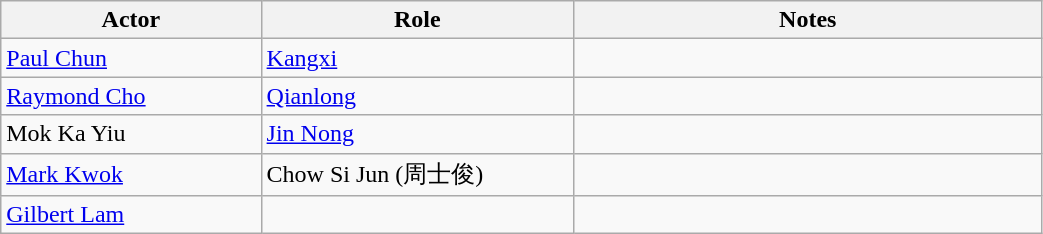<table class="wikitable" width="55%">
<tr>
<th style="width:25%">Actor</th>
<th style="width:30%">Role</th>
<th>Notes</th>
</tr>
<tr>
<td><a href='#'>Paul Chun</a></td>
<td><a href='#'>Kangxi</a></td>
<td></td>
</tr>
<tr>
<td><a href='#'>Raymond Cho</a></td>
<td><a href='#'>Qianlong</a></td>
<td></td>
</tr>
<tr>
<td>Mok Ka Yiu</td>
<td><a href='#'>Jin Nong</a></td>
<td></td>
</tr>
<tr>
<td><a href='#'>Mark Kwok</a></td>
<td>Chow Si Jun (周士俊)</td>
<td></td>
</tr>
<tr>
<td><a href='#'>Gilbert Lam</a></td>
<td></td>
<td></td>
</tr>
</table>
